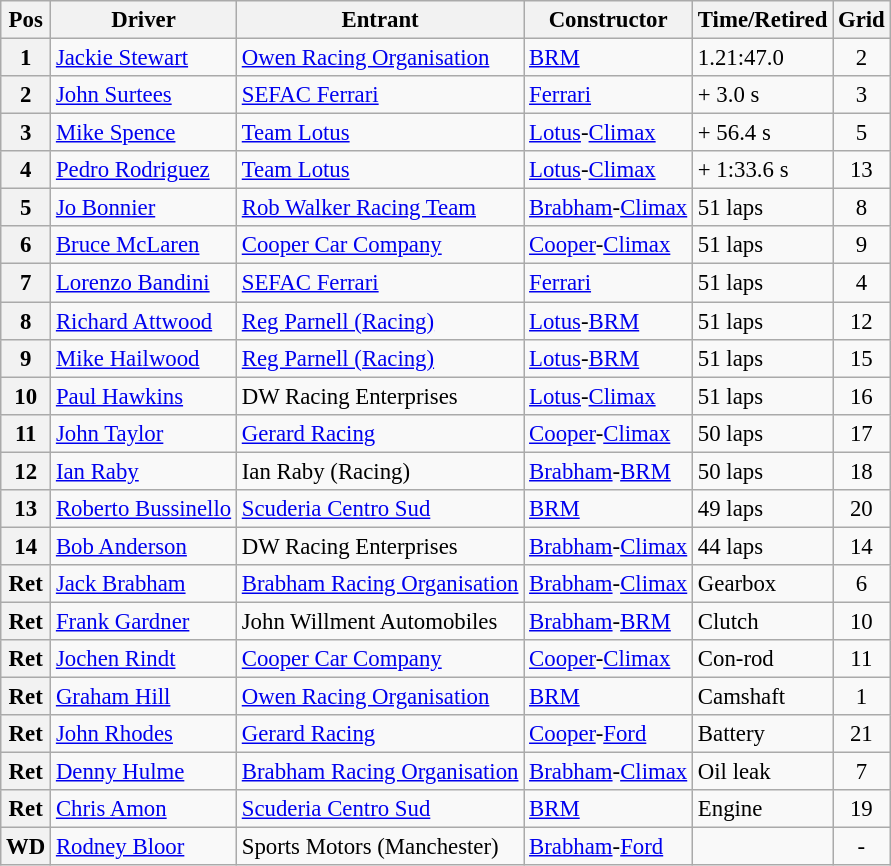<table class="wikitable" style="font-size: 95%;">
<tr>
<th>Pos</th>
<th>Driver</th>
<th>Entrant</th>
<th>Constructor</th>
<th>Time/Retired</th>
<th>Grid</th>
</tr>
<tr>
<th>1</th>
<td> <a href='#'>Jackie Stewart</a></td>
<td><a href='#'>Owen Racing Organisation</a></td>
<td><a href='#'>BRM</a></td>
<td>1.21:47.0</td>
<td style="text-align:center">2</td>
</tr>
<tr>
<th>2</th>
<td> <a href='#'>John Surtees</a></td>
<td><a href='#'>SEFAC Ferrari</a></td>
<td><a href='#'>Ferrari</a></td>
<td>+ 3.0 s</td>
<td style="text-align:center">3</td>
</tr>
<tr>
<th>3</th>
<td> <a href='#'>Mike Spence</a></td>
<td><a href='#'>Team Lotus</a></td>
<td><a href='#'>Lotus</a>-<a href='#'>Climax</a></td>
<td>+ 56.4 s</td>
<td style="text-align:center">5</td>
</tr>
<tr>
<th>4</th>
<td> <a href='#'>Pedro Rodriguez</a></td>
<td><a href='#'>Team Lotus</a></td>
<td><a href='#'>Lotus</a>-<a href='#'>Climax</a></td>
<td>+ 1:33.6 s</td>
<td style="text-align:center">13</td>
</tr>
<tr>
<th>5</th>
<td> <a href='#'>Jo Bonnier</a></td>
<td><a href='#'>Rob Walker Racing Team</a></td>
<td><a href='#'>Brabham</a>-<a href='#'>Climax</a></td>
<td>51 laps</td>
<td style="text-align:center">8</td>
</tr>
<tr>
<th>6</th>
<td> <a href='#'>Bruce McLaren</a></td>
<td><a href='#'>Cooper Car Company</a></td>
<td><a href='#'>Cooper</a>-<a href='#'>Climax</a></td>
<td>51 laps</td>
<td style="text-align:center">9</td>
</tr>
<tr>
<th>7</th>
<td> <a href='#'>Lorenzo Bandini</a></td>
<td><a href='#'>SEFAC Ferrari</a></td>
<td><a href='#'>Ferrari</a></td>
<td>51 laps</td>
<td style="text-align:center">4</td>
</tr>
<tr>
<th>8</th>
<td> <a href='#'>Richard Attwood</a></td>
<td><a href='#'>Reg Parnell (Racing)</a></td>
<td><a href='#'>Lotus</a>-<a href='#'>BRM</a></td>
<td>51 laps</td>
<td style="text-align:center">12</td>
</tr>
<tr>
<th>9</th>
<td> <a href='#'>Mike Hailwood</a></td>
<td><a href='#'>Reg Parnell (Racing)</a></td>
<td><a href='#'>Lotus</a>-<a href='#'>BRM</a></td>
<td>51 laps</td>
<td style="text-align:center">15</td>
</tr>
<tr>
<th>10</th>
<td> <a href='#'>Paul Hawkins</a></td>
<td>DW Racing Enterprises</td>
<td><a href='#'>Lotus</a>-<a href='#'>Climax</a></td>
<td>51 laps</td>
<td style="text-align:center">16</td>
</tr>
<tr>
<th>11</th>
<td> <a href='#'>John Taylor</a></td>
<td><a href='#'>Gerard Racing</a></td>
<td><a href='#'>Cooper</a>-<a href='#'>Climax</a></td>
<td>50 laps</td>
<td style="text-align:center">17</td>
</tr>
<tr>
<th>12</th>
<td> <a href='#'>Ian Raby</a></td>
<td>Ian Raby (Racing)</td>
<td><a href='#'>Brabham</a>-<a href='#'>BRM</a></td>
<td>50 laps</td>
<td style="text-align:center">18</td>
</tr>
<tr>
<th>13</th>
<td> <a href='#'>Roberto Bussinello</a></td>
<td><a href='#'>Scuderia Centro Sud</a></td>
<td><a href='#'>BRM</a></td>
<td>49 laps</td>
<td style="text-align:center">20</td>
</tr>
<tr>
<th>14</th>
<td> <a href='#'>Bob Anderson</a></td>
<td>DW Racing Enterprises</td>
<td><a href='#'>Brabham</a>-<a href='#'>Climax</a></td>
<td>44 laps</td>
<td style="text-align:center">14</td>
</tr>
<tr>
<th>Ret</th>
<td> <a href='#'>Jack Brabham</a></td>
<td><a href='#'>Brabham Racing Organisation</a></td>
<td><a href='#'>Brabham</a>-<a href='#'>Climax</a></td>
<td>Gearbox</td>
<td style="text-align:center">6</td>
</tr>
<tr>
<th>Ret</th>
<td> <a href='#'>Frank Gardner</a></td>
<td>John Willment Automobiles</td>
<td><a href='#'>Brabham</a>-<a href='#'>BRM</a></td>
<td>Clutch</td>
<td style="text-align:center">10</td>
</tr>
<tr>
<th>Ret</th>
<td> <a href='#'>Jochen Rindt</a></td>
<td><a href='#'>Cooper Car Company</a></td>
<td><a href='#'>Cooper</a>-<a href='#'>Climax</a></td>
<td>Con-rod</td>
<td style="text-align:center">11</td>
</tr>
<tr>
<th>Ret</th>
<td> <a href='#'>Graham Hill</a></td>
<td><a href='#'>Owen Racing Organisation</a></td>
<td><a href='#'>BRM</a></td>
<td>Camshaft</td>
<td style="text-align:center">1</td>
</tr>
<tr>
<th>Ret</th>
<td> <a href='#'>John Rhodes</a></td>
<td><a href='#'>Gerard Racing</a></td>
<td><a href='#'>Cooper</a>-<a href='#'>Ford</a></td>
<td>Battery</td>
<td style="text-align:center">21</td>
</tr>
<tr>
<th>Ret</th>
<td> <a href='#'>Denny Hulme</a></td>
<td><a href='#'>Brabham Racing Organisation</a></td>
<td><a href='#'>Brabham</a>-<a href='#'>Climax</a></td>
<td>Oil leak</td>
<td style="text-align:center">7</td>
</tr>
<tr>
<th>Ret</th>
<td> <a href='#'>Chris Amon</a></td>
<td><a href='#'>Scuderia Centro Sud</a></td>
<td><a href='#'>BRM</a></td>
<td>Engine</td>
<td style="text-align:center">19</td>
</tr>
<tr>
<th>WD</th>
<td> <a href='#'>Rodney Bloor</a></td>
<td>Sports Motors (Manchester)</td>
<td><a href='#'>Brabham</a>-<a href='#'>Ford</a></td>
<td></td>
<td style="text-align:center">-</td>
</tr>
</table>
